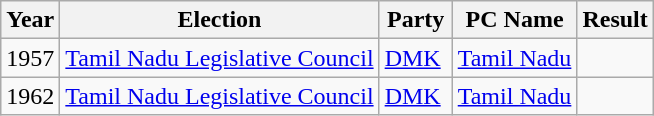<table class="sortable wikitable"style="font-size: 100%">
<tr>
<th>Year</th>
<th>Election</th>
<th>Party</th>
<th>PC Name</th>
<th>Result</th>
</tr>
<tr>
<td>1957</td>
<td><a href='#'>Tamil Nadu Legislative Council</a></td>
<td><a href='#'>DMK</a> </td>
<td><a href='#'>Tamil Nadu</a></td>
<td></td>
</tr>
<tr>
<td>1962</td>
<td><a href='#'>Tamil Nadu Legislative Council</a></td>
<td><a href='#'>DMK</a> </td>
<td><a href='#'>Tamil Nadu</a></td>
<td></td>
</tr>
</table>
